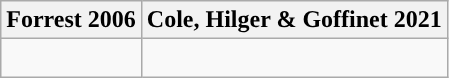<table class="wikitable">
<tr>
<th colspan=1>Forrest 2006</th>
<th colspan=1>Cole, Hilger & Goffinet 2021 </th>
</tr>
<tr>
<td style="vertical-align:top"><br></td>
<td><br></td>
</tr>
</table>
